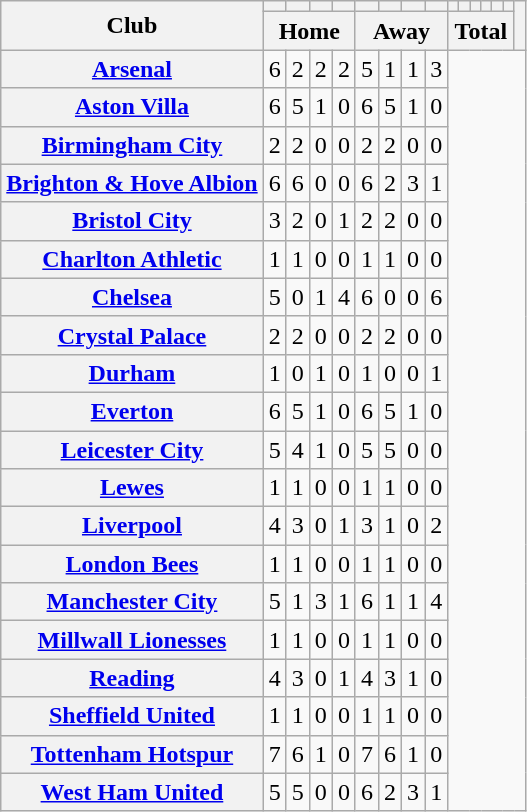<table class="wikitable plainrowheaders sortable" style="text-align:center">
<tr>
<th scope="col" rowspan="2">Club</th>
<th scope="col"></th>
<th scope="col"></th>
<th scope="col"></th>
<th scope="col"></th>
<th scope="col"></th>
<th scope="col"></th>
<th scope="col"></th>
<th scope="col"></th>
<th scope="col"></th>
<th scope="col"></th>
<th scope="col"></th>
<th scope="col"></th>
<th scope="col"></th>
<th scope="col"></th>
<th rowspan="2" scope="col"></th>
</tr>
<tr class="unsortable">
<th colspan="4">Home</th>
<th colspan="4">Away</th>
<th colspan="6">Total</th>
</tr>
<tr>
<th scope="row"><a href='#'>Arsenal</a></th>
<td>6</td>
<td>2</td>
<td>2</td>
<td>2</td>
<td>5</td>
<td>1</td>
<td>1</td>
<td>3<br></td>
</tr>
<tr>
<th scope="row"><a href='#'>Aston Villa</a></th>
<td>6</td>
<td>5</td>
<td>1</td>
<td>0</td>
<td>6</td>
<td>5</td>
<td>1</td>
<td>0<br></td>
</tr>
<tr>
<th scope="row"><a href='#'>Birmingham City</a></th>
<td>2</td>
<td>2</td>
<td>0</td>
<td>0</td>
<td>2</td>
<td>2</td>
<td>0</td>
<td>0<br></td>
</tr>
<tr>
<th scope="row"><a href='#'>Brighton & Hove Albion</a></th>
<td>6</td>
<td>6</td>
<td>0</td>
<td>0</td>
<td>6</td>
<td>2</td>
<td>3</td>
<td>1<br></td>
</tr>
<tr>
<th scope="row"><a href='#'>Bristol City</a></th>
<td>3</td>
<td>2</td>
<td>0</td>
<td>1</td>
<td>2</td>
<td>2</td>
<td>0</td>
<td>0<br></td>
</tr>
<tr>
<th scope="row"><a href='#'>Charlton Athletic</a></th>
<td>1</td>
<td>1</td>
<td>0</td>
<td>0</td>
<td>1</td>
<td>1</td>
<td>0</td>
<td>0<br></td>
</tr>
<tr>
<th scope="row"><a href='#'>Chelsea</a></th>
<td>5</td>
<td>0</td>
<td>1</td>
<td>4</td>
<td>6</td>
<td>0</td>
<td>0</td>
<td>6<br></td>
</tr>
<tr>
<th scope="row"><a href='#'>Crystal Palace</a></th>
<td>2</td>
<td>2</td>
<td>0</td>
<td>0</td>
<td>2</td>
<td>2</td>
<td>0</td>
<td>0<br></td>
</tr>
<tr>
<th scope="row"><a href='#'>Durham</a></th>
<td>1</td>
<td>0</td>
<td>1</td>
<td>0</td>
<td>1</td>
<td>0</td>
<td>0</td>
<td>1<br></td>
</tr>
<tr>
<th scope="row"><a href='#'>Everton</a></th>
<td>6</td>
<td>5</td>
<td>1</td>
<td>0</td>
<td>6</td>
<td>5</td>
<td>1</td>
<td>0<br></td>
</tr>
<tr>
<th scope="row"><a href='#'>Leicester City</a></th>
<td>5</td>
<td>4</td>
<td>1</td>
<td>0</td>
<td>5</td>
<td>5</td>
<td>0</td>
<td>0<br></td>
</tr>
<tr>
<th scope="row"><a href='#'>Lewes</a></th>
<td>1</td>
<td>1</td>
<td>0</td>
<td>0</td>
<td>1</td>
<td>1</td>
<td>0</td>
<td>0<br></td>
</tr>
<tr>
<th scope="row"><a href='#'>Liverpool</a></th>
<td>4</td>
<td>3</td>
<td>0</td>
<td>1</td>
<td>3</td>
<td>1</td>
<td>0</td>
<td>2<br></td>
</tr>
<tr>
<th scope="row"><a href='#'>London Bees</a></th>
<td>1</td>
<td>1</td>
<td>0</td>
<td>0</td>
<td>1</td>
<td>1</td>
<td>0</td>
<td>0<br></td>
</tr>
<tr>
<th scope="row"><a href='#'>Manchester City</a></th>
<td>5</td>
<td>1</td>
<td>3</td>
<td>1</td>
<td>6</td>
<td>1</td>
<td>1</td>
<td>4<br></td>
</tr>
<tr>
<th scope="row"><a href='#'>Millwall Lionesses</a></th>
<td>1</td>
<td>1</td>
<td>0</td>
<td>0</td>
<td>1</td>
<td>1</td>
<td>0</td>
<td>0<br></td>
</tr>
<tr>
<th scope="row"><a href='#'>Reading</a></th>
<td>4</td>
<td>3</td>
<td>0</td>
<td>1</td>
<td>4</td>
<td>3</td>
<td>1</td>
<td>0<br></td>
</tr>
<tr>
<th scope="row"><a href='#'>Sheffield United</a></th>
<td>1</td>
<td>1</td>
<td>0</td>
<td>0</td>
<td>1</td>
<td>1</td>
<td>0</td>
<td>0<br></td>
</tr>
<tr>
<th scope="row"><a href='#'>Tottenham Hotspur</a></th>
<td>7</td>
<td>6</td>
<td>1</td>
<td>0</td>
<td>7</td>
<td>6</td>
<td>1</td>
<td>0<br></td>
</tr>
<tr>
<th scope="row"><a href='#'>West Ham United</a></th>
<td>5</td>
<td>5</td>
<td>0</td>
<td>0</td>
<td>6</td>
<td>2</td>
<td>3</td>
<td>1<br></td>
</tr>
</table>
